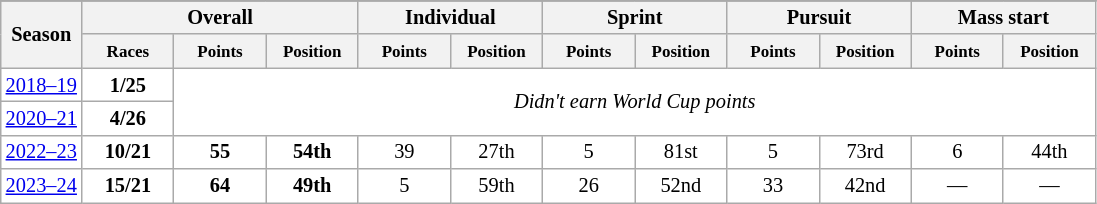<table class="wikitable" style="font-size:85%; text-align:center; border:grey solid 1px; border-collapse:collapse; background:#ffffff;">
<tr class="hintergrundfarbe5">
</tr>
<tr style="background:#efefef;">
<th colspan="1" rowspan="2" color:white; width:115px;">Season</th>
<th colspan="3" color:white; width:115px;">Overall</th>
<th colspan="2" color:white; width:115px;">Individual</th>
<th colspan="2" color:white; width:115px;">Sprint</th>
<th colspan="2" color:white; width:115px;">Pursuit</th>
<th colspan="2" color:white; width:115px;">Mass start</th>
</tr>
<tr>
<th style="width:55px;"><small>Races</small></th>
<th style="width:55px;"><small>Points</small></th>
<th style="width:55px;"><small>Position</small></th>
<th style="width:55px;"><small>Points</small></th>
<th style="width:55px;"><small>Position</small></th>
<th style="width:55px;"><small>Points</small></th>
<th style="width:55px;"><small>Position</small></th>
<th style="width:55px;"><small>Points</small></th>
<th style="width:55px;"><small>Position</small></th>
<th style="width:55px;"><small>Points</small></th>
<th style="width:55px;"><small>Position</small></th>
</tr>
<tr>
<td><a href='#'>2018–19</a></td>
<td><strong>1/25</strong></td>
<td colspan=10 rowspan=2 align=center><em>Didn't earn World Cup points</em></td>
</tr>
<tr>
<td><a href='#'>2020–21</a></td>
<td><strong>4/26</strong></td>
</tr>
<tr>
<td><a href='#'>2022–23</a></td>
<td><strong>10/21</strong></td>
<td><strong>55</strong></td>
<td><strong>54th</strong></td>
<td>39</td>
<td>27th</td>
<td>5</td>
<td>81st</td>
<td>5</td>
<td>73rd</td>
<td>6</td>
<td>44th</td>
</tr>
<tr>
<td><a href='#'>2023–24</a></td>
<td><strong>15/21</strong></td>
<td><strong>64</strong></td>
<td><strong>49th</strong></td>
<td>5</td>
<td>59th</td>
<td>26</td>
<td>52nd</td>
<td>33</td>
<td>42nd</td>
<td>—</td>
<td>—</td>
</tr>
</table>
